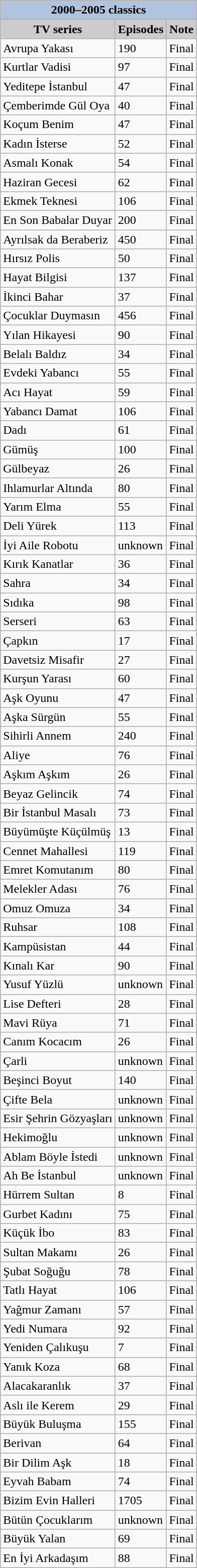<table class="wikitable sortable">
<tr>
<th colspan="3" style="background-color:LightSteelBlue">2000–2005 classics</th>
</tr>
<tr>
<th style="background-color:#CCCCCC">TV series</th>
<th style="background-color:#CCCCCC">Episodes</th>
<th style="background-color:#CCCCCC">Note</th>
</tr>
<tr>
<td>Avrupa Yakası</td>
<td>190</td>
<td>Final</td>
</tr>
<tr>
<td>Kurtlar Vadisi</td>
<td>97</td>
<td>Final</td>
</tr>
<tr>
<td>Yeditepe İstanbul</td>
<td>47</td>
<td>Final</td>
</tr>
<tr>
<td>Çemberimde Gül Oya</td>
<td>40</td>
<td>Final</td>
</tr>
<tr>
<td>Koçum Benim</td>
<td>47</td>
<td>Final</td>
</tr>
<tr>
<td>Kadın İsterse</td>
<td>52</td>
<td>Final</td>
</tr>
<tr>
<td>Asmalı Konak</td>
<td>54</td>
<td>Final</td>
</tr>
<tr>
<td>Haziran Gecesi</td>
<td>62</td>
<td>Final</td>
</tr>
<tr>
<td>Ekmek Teknesi</td>
<td>106</td>
<td>Final</td>
</tr>
<tr>
<td>En Son Babalar Duyar</td>
<td>200</td>
<td>Final</td>
</tr>
<tr>
<td>Ayrılsak da Beraberiz</td>
<td>450</td>
<td>Final</td>
</tr>
<tr>
<td>Hırsız Polis</td>
<td>50</td>
<td>Final</td>
</tr>
<tr>
<td>Hayat Bilgisi</td>
<td>137</td>
<td>Final</td>
</tr>
<tr>
<td>İkinci Bahar</td>
<td>37</td>
<td>Final</td>
</tr>
<tr>
<td>Çocuklar Duymasın</td>
<td>456</td>
<td>Final</td>
</tr>
<tr>
<td>Yılan Hikayesi</td>
<td>90</td>
<td>Final</td>
</tr>
<tr>
<td>Belalı Baldız</td>
<td>34</td>
<td>Final</td>
</tr>
<tr>
<td>Evdeki Yabancı</td>
<td>55</td>
<td>Final</td>
</tr>
<tr>
<td>Acı Hayat</td>
<td>59</td>
<td>Final</td>
</tr>
<tr>
<td>Yabancı Damat</td>
<td>106</td>
<td>Final</td>
</tr>
<tr>
<td>Dadı</td>
<td>61</td>
<td>Final</td>
</tr>
<tr>
<td>Gümüş</td>
<td>100</td>
<td>Final</td>
</tr>
<tr>
<td>Gülbeyaz</td>
<td>26</td>
<td>Final</td>
</tr>
<tr>
<td>Ihlamurlar Altında</td>
<td>80</td>
<td>Final</td>
</tr>
<tr>
<td>Yarım Elma</td>
<td>55</td>
<td>Final</td>
</tr>
<tr>
<td>Deli Yürek</td>
<td>113</td>
<td>Final</td>
</tr>
<tr>
<td>İyi Aile Robotu</td>
<td>unknown</td>
<td>Final</td>
</tr>
<tr>
<td>Kırık Kanatlar</td>
<td>36</td>
<td>Final</td>
</tr>
<tr>
<td>Sahra</td>
<td>34</td>
<td>Final</td>
</tr>
<tr>
<td>Sıdıka</td>
<td>98</td>
<td>Final</td>
</tr>
<tr>
<td>Serseri</td>
<td>63</td>
<td>Final</td>
</tr>
<tr>
<td>Çapkın</td>
<td>17</td>
<td>Final</td>
</tr>
<tr>
<td>Davetsiz Misafir</td>
<td>27</td>
<td>Final</td>
</tr>
<tr>
<td>Kurşun Yarası</td>
<td>60</td>
<td>Final</td>
</tr>
<tr>
<td>Aşk Oyunu</td>
<td>47</td>
<td>Final</td>
</tr>
<tr>
<td>Aşka Sürgün</td>
<td>55</td>
<td>Final</td>
</tr>
<tr>
<td>Sihirli Annem</td>
<td>240</td>
<td>Final</td>
</tr>
<tr>
<td>Aliye</td>
<td>76</td>
<td>Final</td>
</tr>
<tr>
<td>Aşkım Aşkım</td>
<td>26</td>
<td>Final</td>
</tr>
<tr>
<td>Beyaz Gelincik</td>
<td>74</td>
<td>Final</td>
</tr>
<tr>
<td>Bir İstanbul Masalı</td>
<td>73</td>
<td>Final</td>
</tr>
<tr>
<td>Büyümüşte Küçülmüş</td>
<td>13</td>
<td>Final</td>
</tr>
<tr>
<td>Cennet Mahallesi</td>
<td>119</td>
<td>Final</td>
</tr>
<tr>
<td>Emret Komutanım</td>
<td>80</td>
<td>Final</td>
</tr>
<tr>
<td>Melekler Adası</td>
<td>76</td>
<td>Final</td>
</tr>
<tr>
<td>Omuz Omuza</td>
<td>34</td>
<td>Final</td>
</tr>
<tr>
<td>Ruhsar</td>
<td>108</td>
<td>Final</td>
</tr>
<tr>
<td>Kampüsistan</td>
<td>44</td>
<td>Final</td>
</tr>
<tr>
<td>Kınalı Kar</td>
<td>90</td>
<td>Final</td>
</tr>
<tr>
<td>Yusuf Yüzlü</td>
<td>unknown</td>
<td>Final</td>
</tr>
<tr>
<td>Lise Defteri</td>
<td>28</td>
<td>Final</td>
</tr>
<tr>
<td>Mavi Rüya</td>
<td>71</td>
<td>Final</td>
</tr>
<tr>
<td>Canım Kocacım</td>
<td>26</td>
<td>Final</td>
</tr>
<tr>
<td>Çarli</td>
<td>unknown</td>
<td>Final</td>
</tr>
<tr>
<td>Beşinci Boyut</td>
<td>140</td>
<td>Final</td>
</tr>
<tr>
<td>Çifte Bela</td>
<td>unknown</td>
<td>Final</td>
</tr>
<tr>
<td>Esir Şehrin Gözyaşları</td>
<td>unknown</td>
<td>Final</td>
</tr>
<tr>
<td>Hekimoğlu</td>
<td>unknown</td>
<td>Final</td>
</tr>
<tr>
<td>Ablam Böyle İstedi</td>
<td>unknown</td>
<td>Final</td>
</tr>
<tr>
<td>Ah Be İstanbul</td>
<td>unknown</td>
<td>Final</td>
</tr>
<tr>
<td>Hürrem Sultan</td>
<td>8</td>
<td>Final</td>
</tr>
<tr>
<td>Gurbet Kadını</td>
<td>75</td>
<td>Final</td>
</tr>
<tr>
<td>Küçük İbo</td>
<td>83</td>
<td>Final</td>
</tr>
<tr>
<td>Sultan Makamı</td>
<td>26</td>
<td>Final</td>
</tr>
<tr>
<td>Şubat Soğuğu</td>
<td>78</td>
<td>Final</td>
</tr>
<tr>
<td>Tatlı Hayat</td>
<td>106</td>
<td>Final</td>
</tr>
<tr>
<td>Yağmur Zamanı</td>
<td>57</td>
<td>Final</td>
</tr>
<tr>
<td>Yedi Numara</td>
<td>92</td>
<td>Final</td>
</tr>
<tr>
<td>Yeniden Çalıkuşu</td>
<td>7</td>
<td>Final</td>
</tr>
<tr>
<td>Yanık Koza</td>
<td>68</td>
<td>Final</td>
</tr>
<tr>
<td>Alacakaranlık</td>
<td>37</td>
<td>Final</td>
</tr>
<tr>
<td>Aslı ile Kerem</td>
<td>29</td>
<td>Final</td>
</tr>
<tr>
<td>Büyük Buluşma</td>
<td>155</td>
<td>Final</td>
</tr>
<tr>
<td>Berivan</td>
<td>64</td>
<td>Final</td>
</tr>
<tr>
<td>Bir Dilim Aşk</td>
<td>18</td>
<td>Final</td>
</tr>
<tr>
<td>Eyvah Babam</td>
<td>74</td>
<td>Final</td>
</tr>
<tr>
<td>Bizim Evin Halleri</td>
<td>1705</td>
<td>Final</td>
</tr>
<tr>
<td>Bütün Çocuklarım</td>
<td>unknown</td>
<td>Final</td>
</tr>
<tr>
<td>Büyük Yalan</td>
<td>69</td>
<td>Final</td>
</tr>
<tr>
<td>En İyi Arkadaşım</td>
<td>88 </td>
<td>Final</td>
</tr>
</table>
